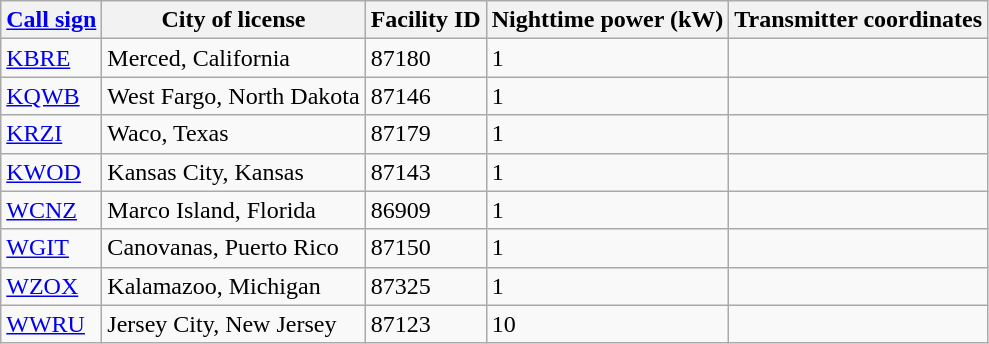<table class="wikitable sortable">
<tr>
<th><a href='#'>Call sign</a></th>
<th>City of license</th>
<th>Facility ID</th>
<th>Nighttime power (kW)</th>
<th>Transmitter coordinates</th>
</tr>
<tr>
<td><a href='#'>KBRE</a></td>
<td>Merced, California</td>
<td>87180</td>
<td>1</td>
<td></td>
</tr>
<tr>
<td><a href='#'>KQWB</a></td>
<td>West Fargo, North Dakota</td>
<td>87146</td>
<td>1</td>
<td></td>
</tr>
<tr>
<td><a href='#'>KRZI</a></td>
<td>Waco, Texas</td>
<td>87179</td>
<td>1</td>
<td></td>
</tr>
<tr>
<td><a href='#'>KWOD</a></td>
<td>Kansas City, Kansas</td>
<td>87143</td>
<td>1</td>
<td></td>
</tr>
<tr>
<td><a href='#'>WCNZ</a></td>
<td>Marco Island, Florida</td>
<td>86909</td>
<td>1</td>
<td></td>
</tr>
<tr>
<td><a href='#'>WGIT</a></td>
<td>Canovanas, Puerto Rico</td>
<td>87150</td>
<td>1</td>
<td></td>
</tr>
<tr>
<td><a href='#'>WZOX</a></td>
<td>Kalamazoo, Michigan</td>
<td>87325</td>
<td>1</td>
<td></td>
</tr>
<tr>
<td><a href='#'>WWRU</a></td>
<td>Jersey City, New Jersey</td>
<td>87123</td>
<td>10</td>
<td></td>
</tr>
</table>
